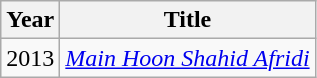<table class="wikitable">
<tr>
<th>Year</th>
<th>Title</th>
</tr>
<tr>
<td>2013</td>
<td><em><a href='#'>Main Hoon Shahid Afridi</a></em></td>
</tr>
</table>
